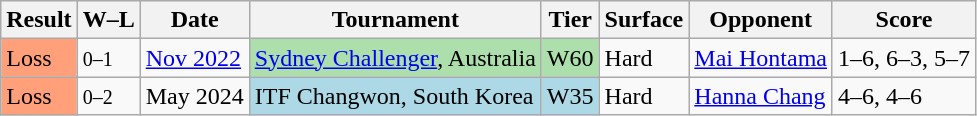<table class="sortable wikitable">
<tr>
<th>Result</th>
<th class="unsortable">W–L</th>
<th>Date</th>
<th>Tournament</th>
<th>Tier</th>
<th>Surface</th>
<th>Opponent</th>
<th class="unsortable">Score</th>
</tr>
<tr>
<td style="background:#ffa07a;">Loss</td>
<td><small>0–1</small></td>
<td><a href='#'>Nov 2022</a></td>
<td style="background:#addfad;"><a href='#'>Sydney Challenger</a>, Australia</td>
<td style="background:#addfad;">W60</td>
<td>Hard</td>
<td> <a href='#'>Mai Hontama</a></td>
<td>1–6, 6–3, 5–7</td>
</tr>
<tr>
<td style="background:#ffa07a;">Loss</td>
<td><small>0–2</small></td>
<td>May 2024</td>
<td style="background:lightblue">ITF Changwon, South Korea</td>
<td style="background:lightblue">W35</td>
<td>Hard</td>
<td> <a href='#'>Hanna Chang</a></td>
<td>4–6, 4–6</td>
</tr>
</table>
